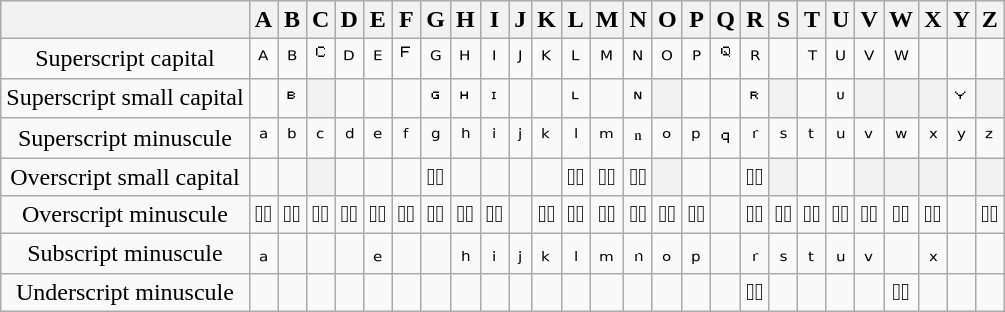<table class=wikitable style="text-align:center;">
<tr>
<th></th>
<th>A</th>
<th>B</th>
<th>C</th>
<th>D</th>
<th>E</th>
<th>F</th>
<th>G</th>
<th>H</th>
<th style="min-width:1ch;">I</th>
<th>J</th>
<th>K</th>
<th>L</th>
<th>M</th>
<th>N</th>
<th>O</th>
<th>P</th>
<th>Q</th>
<th>R</th>
<th>S</th>
<th>T</th>
<th>U</th>
<th>V</th>
<th>W</th>
<th>X</th>
<th>Y</th>
<th>Z</th>
</tr>
<tr>
<td>Superscript capital</td>
<td>ᴬ</td>
<td>ᴮ</td>
<td>ꟲ</td>
<td>ᴰ</td>
<td>ᴱ</td>
<td>ꟳ</td>
<td>ᴳ</td>
<td>ᴴ</td>
<td>ᴵ</td>
<td>ᴶ</td>
<td>ᴷ</td>
<td>ᴸ</td>
<td>ᴹ</td>
<td>ᴺ</td>
<td>ᴼ</td>
<td>ᴾ</td>
<td>ꟴ</td>
<td>ᴿ</td>
<td></td>
<td>ᵀ</td>
<td>ᵁ</td>
<td>ⱽ</td>
<td>ᵂ</td>
<td></td>
<td></td>
<td></td>
</tr>
<tr>
<td>Superscript small capital</td>
<td></td>
<td>&#x10784;</td>
<th></th>
<td></td>
<td></td>
<td></td>
<td>&#x10792;</td>
<td>&#x10796;</td>
<td>ᶦ</td>
<td></td>
<td></td>
<td>ᶫ</td>
<td></td>
<td>ᶰ</td>
<th></th>
<td></td>
<td></td>
<td>&#x107AA;</td>
<th></th>
<td></td>
<td>ᶸ</td>
<th></th>
<th></th>
<th></th>
<td>&#x107B2;</td>
<th></th>
</tr>
<tr>
<td>Superscript minuscule</td>
<td>ᵃ</td>
<td>ᵇ</td>
<td>ᶜ</td>
<td>ᵈ</td>
<td>ᵉ</td>
<td>ᶠ</td>
<td>ᵍ</td>
<td>ʰ</td>
<td>ⁱ</td>
<td>ʲ</td>
<td>ᵏ</td>
<td>ˡ</td>
<td>ᵐ</td>
<td>ⁿ</td>
<td>ᵒ</td>
<td>ᵖ</td>
<td>&#x107A5;</td>
<td>ʳ</td>
<td>ˢ</td>
<td>ᵗ</td>
<td>ᵘ</td>
<td>ᵛ</td>
<td>ʷ</td>
<td>ˣ</td>
<td>ʸ</td>
<td>ᶻ</td>
</tr>
<tr>
<td>Overscript small capital</td>
<td></td>
<td></td>
<th></th>
<td></td>
<td></td>
<td></td>
<td>◌ᷛ</td>
<td></td>
<td></td>
<td></td>
<td></td>
<td>◌ᷞ</td>
<td>◌ᷟ</td>
<td>◌ᷡ</td>
<th></th>
<td></td>
<td></td>
<td>◌ᷢ</td>
<th></th>
<td></td>
<td></td>
<th></th>
<th></th>
<th></th>
<td></td>
<th></th>
</tr>
<tr>
<td>Overscript minuscule</td>
<td>◌ͣ</td>
<td>◌ᷨ</td>
<td>◌ͨ</td>
<td>◌ͩ</td>
<td>◌ͤ</td>
<td>◌ᷫ</td>
<td>◌ᷚ</td>
<td>◌ͪ</td>
<td>◌ͥ</td>
<td></td>
<td>◌ᷜ</td>
<td>◌ᷝ</td>
<td>◌ͫ</td>
<td>◌ᷠ</td>
<td>◌ͦ</td>
<td>◌ᷮ</td>
<td></td>
<td>◌ͬ</td>
<td>◌ᷤ</td>
<td>◌ͭ</td>
<td>◌ͧ</td>
<td>◌ͮ</td>
<td>◌ᷱ</td>
<td>◌ͯ</td>
<td></td>
<td>◌ᷦ</td>
</tr>
<tr>
<td>Subscript minuscule</td>
<td>ₐ</td>
<td></td>
<td></td>
<td></td>
<td>ₑ</td>
<td></td>
<td></td>
<td>ₕ</td>
<td>ᵢ</td>
<td>ⱼ</td>
<td>ₖ</td>
<td>ₗ</td>
<td>ₘ</td>
<td>ₙ</td>
<td>ₒ</td>
<td>ₚ</td>
<td></td>
<td>ᵣ</td>
<td>ₛ</td>
<td>ₜ</td>
<td>ᵤ</td>
<td>ᵥ</td>
<td></td>
<td>ₓ</td>
<td></td>
<td></td>
</tr>
<tr>
<td>Underscript minuscule</td>
<td></td>
<td></td>
<td></td>
<td></td>
<td></td>
<td></td>
<td></td>
<td></td>
<td></td>
<td></td>
<td></td>
<td></td>
<td></td>
<td></td>
<td></td>
<td></td>
<td></td>
<td>◌᷊</td>
<td></td>
<td></td>
<td></td>
<td></td>
<td>◌ᪿ</td>
<td></td>
<td></td>
<td></td>
</tr>
</table>
